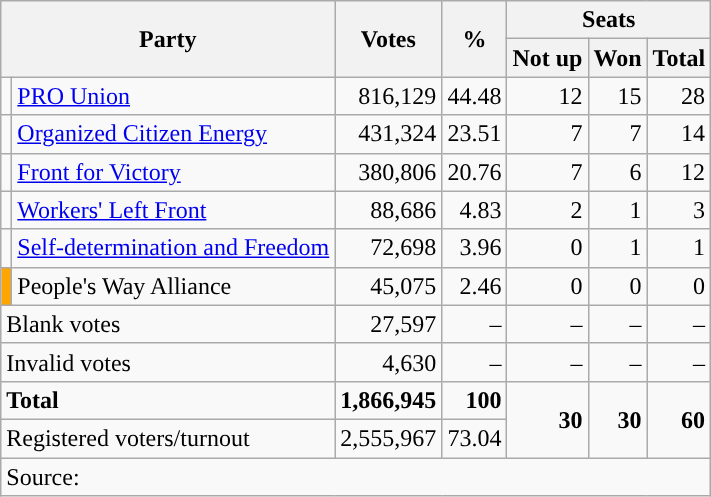<table class="wikitable" style="text-align:right">
<tr>
<th colspan="2" rowspan="2">Party</th>
<th rowspan="2">Votes</th>
<th rowspan="2">%</th>
<th colspan="3">Seats</th>
</tr>
<tr>
<th>Not up</th>
<th>Won</th>
<th>Total</th>
</tr>
<tr>
<td bgcolor=></td>
<td align="left"><a href='#'>PRO Union</a></td>
<td>816,129</td>
<td>44.48</td>
<td>12</td>
<td>15</td>
<td>28</td>
</tr>
<tr>
<td bgcolor=></td>
<td align="left"><a href='#'>Organized Citizen Energy</a></td>
<td>431,324</td>
<td>23.51</td>
<td>7</td>
<td>7</td>
<td>14</td>
</tr>
<tr>
<td bgcolor=></td>
<td align="left"><a href='#'>Front for Victory</a></td>
<td>380,806</td>
<td>20.76</td>
<td>7</td>
<td>6</td>
<td>12</td>
</tr>
<tr>
<td></td>
<td align="left"><a href='#'>Workers' Left Front</a></td>
<td>88,686</td>
<td>4.83</td>
<td>2</td>
<td>1</td>
<td>3</td>
</tr>
<tr>
<td></td>
<td align="left"><a href='#'>Self-determination and Freedom</a></td>
<td>72,698</td>
<td>3.96</td>
<td>0</td>
<td>1</td>
<td>1</td>
</tr>
<tr>
<td bgcolor="orange"></td>
<td align="left">People's Way Alliance</td>
<td>45,075</td>
<td>2.46</td>
<td>0</td>
<td>0</td>
<td>0</td>
</tr>
<tr>
<td colspan="2" align="left">Blank votes</td>
<td>27,597</td>
<td>–</td>
<td>–</td>
<td>–</td>
<td>–</td>
</tr>
<tr>
<td colspan="2" align="left">Invalid votes</td>
<td>4,630</td>
<td>–</td>
<td>–</td>
<td>–</td>
<td>–</td>
</tr>
<tr>
<td colspan="2" align="left"><strong>Total</strong></td>
<td><strong>1,866,945</strong></td>
<td><strong>100</strong></td>
<td rowspan="2"><strong>30</strong></td>
<td rowspan="2"><strong>30</strong></td>
<td rowspan="2"><strong>60</strong></td>
</tr>
<tr>
<td colspan="2" align="left">Registered voters/turnout</td>
<td>2,555,967</td>
<td>73.04</td>
</tr>
<tr>
<td colspan="7" align="left">Source: </td>
</tr>
</table>
